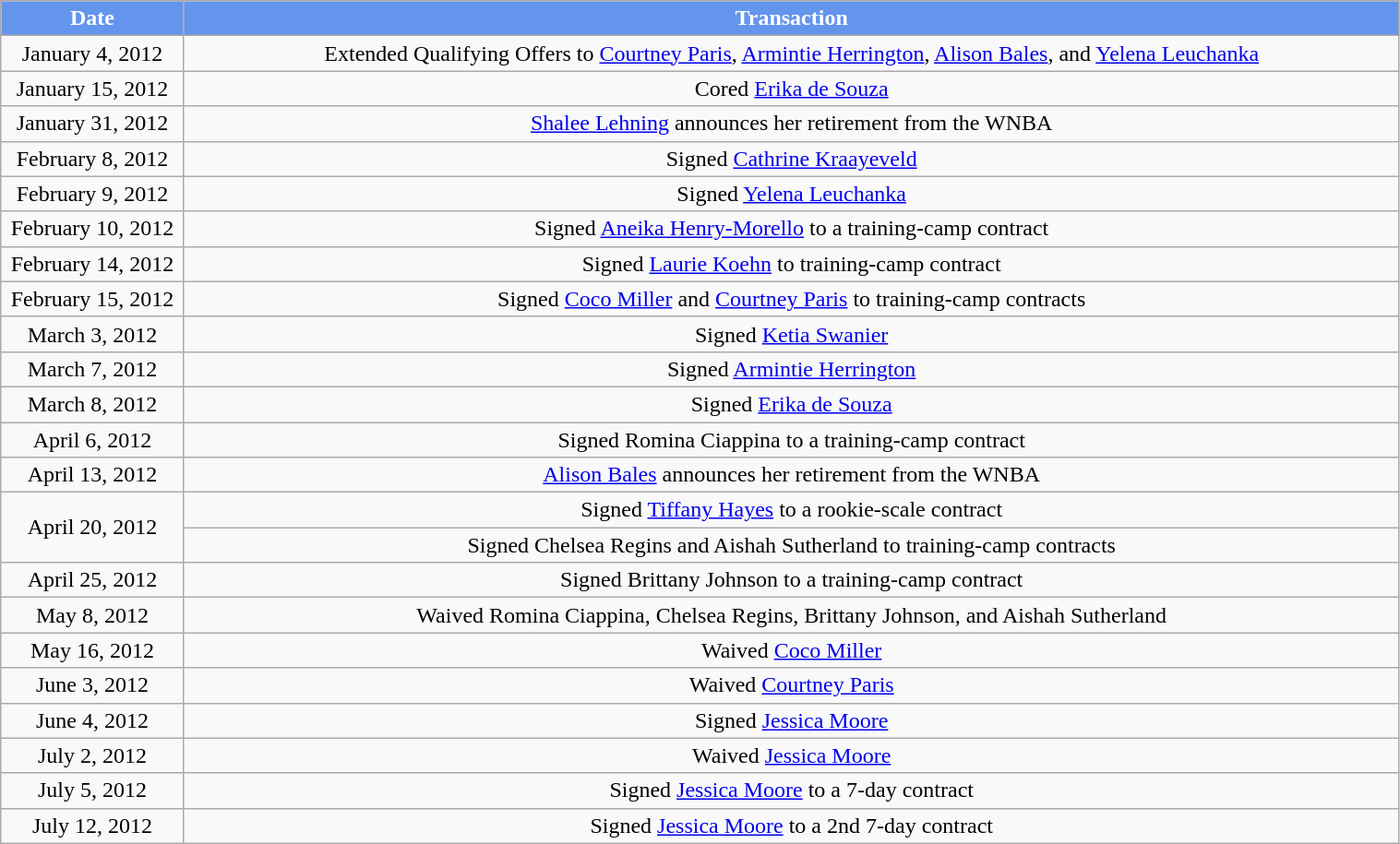<table class="wikitable" style="width:80%; text-align: center;">
<tr>
<th style="background:#6495ED;color:white;" width=125">Date</th>
<th style="background:#6495ED;color:white;" colspan="2">Transaction</th>
</tr>
<tr>
<td>January 4, 2012</td>
<td>Extended Qualifying Offers to <a href='#'>Courtney Paris</a>, <a href='#'>Armintie Herrington</a>, <a href='#'>Alison Bales</a>, and <a href='#'>Yelena Leuchanka</a></td>
</tr>
<tr>
<td>January 15, 2012</td>
<td>Cored <a href='#'>Erika de Souza</a></td>
</tr>
<tr>
<td>January 31, 2012</td>
<td><a href='#'>Shalee Lehning</a> announces her retirement from the WNBA</td>
</tr>
<tr>
<td>February 8, 2012</td>
<td>Signed <a href='#'>Cathrine Kraayeveld</a></td>
</tr>
<tr>
<td>February 9, 2012</td>
<td>Signed <a href='#'>Yelena Leuchanka</a></td>
</tr>
<tr>
<td>February 10, 2012</td>
<td>Signed <a href='#'>Aneika Henry-Morello</a> to a training-camp contract</td>
</tr>
<tr>
<td>February 14, 2012</td>
<td>Signed <a href='#'>Laurie Koehn</a> to training-camp contract</td>
</tr>
<tr>
<td>February 15, 2012</td>
<td>Signed <a href='#'>Coco Miller</a> and <a href='#'>Courtney Paris</a> to training-camp contracts</td>
</tr>
<tr>
<td>March 3, 2012</td>
<td>Signed <a href='#'>Ketia Swanier</a></td>
</tr>
<tr>
<td>March 7, 2012</td>
<td>Signed <a href='#'>Armintie Herrington</a></td>
</tr>
<tr>
<td>March 8, 2012</td>
<td>Signed <a href='#'>Erika de Souza</a></td>
</tr>
<tr>
<td>April 6, 2012</td>
<td>Signed Romina Ciappina to a training-camp contract</td>
</tr>
<tr>
<td>April 13, 2012</td>
<td><a href='#'>Alison Bales</a> announces her retirement from the WNBA</td>
</tr>
<tr>
<td rowspan=2>April 20, 2012</td>
<td>Signed <a href='#'>Tiffany Hayes</a> to a rookie-scale contract</td>
</tr>
<tr>
<td>Signed Chelsea Regins and Aishah Sutherland to training-camp contracts</td>
</tr>
<tr>
<td>April 25, 2012</td>
<td>Signed Brittany Johnson to a training-camp contract</td>
</tr>
<tr>
<td>May 8, 2012</td>
<td>Waived Romina Ciappina, Chelsea Regins, Brittany Johnson, and Aishah Sutherland</td>
</tr>
<tr>
<td>May 16, 2012</td>
<td>Waived <a href='#'>Coco Miller</a></td>
</tr>
<tr>
<td>June 3, 2012</td>
<td>Waived <a href='#'>Courtney Paris</a></td>
</tr>
<tr>
<td>June 4, 2012</td>
<td>Signed <a href='#'>Jessica Moore</a></td>
</tr>
<tr>
<td>July 2, 2012</td>
<td>Waived <a href='#'>Jessica Moore</a></td>
</tr>
<tr>
<td>July 5, 2012</td>
<td>Signed <a href='#'>Jessica Moore</a> to a 7-day contract</td>
</tr>
<tr>
<td>July 12, 2012</td>
<td>Signed <a href='#'>Jessica Moore</a> to a 2nd 7-day contract</td>
</tr>
</table>
